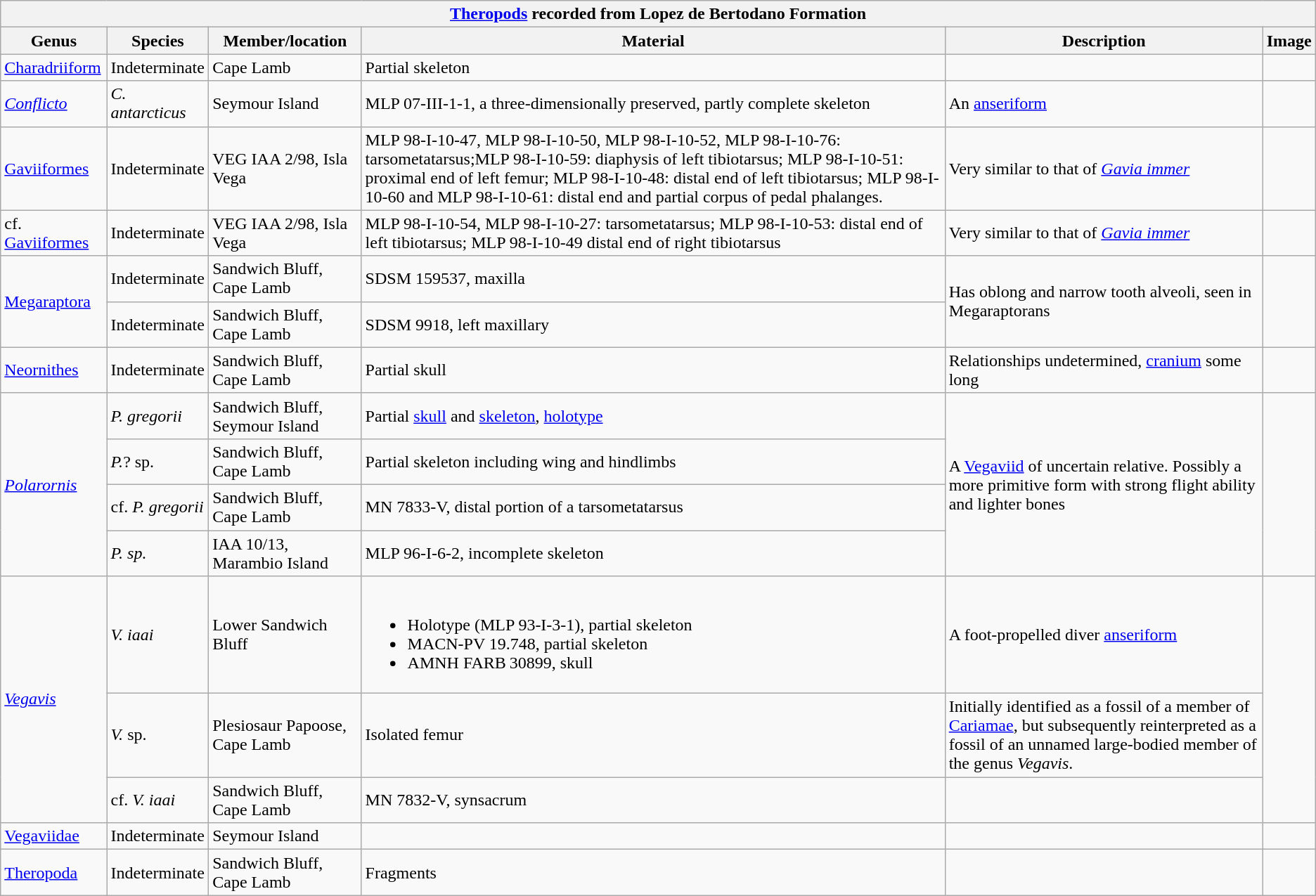<table class="wikitable" align="center">
<tr>
<th colspan="6" align="center"><strong><a href='#'>Theropods</a></strong> recorded from Lopez de Bertodano Formation</th>
</tr>
<tr>
<th>Genus</th>
<th>Species</th>
<th>Member/location</th>
<th>Material</th>
<th>Description</th>
<th>Image</th>
</tr>
<tr>
<td><a href='#'>Charadriiform</a></td>
<td>Indeterminate</td>
<td>Cape Lamb</td>
<td>Partial skeleton</td>
<td></td>
<td align=center></td>
</tr>
<tr>
<td><em><a href='#'>Conflicto</a></em></td>
<td><em>C. antarcticus</em></td>
<td>Seymour Island</td>
<td>MLP 07-III-1-1, a three-dimensionally preserved, partly complete skeleton</td>
<td>An <a href='#'>anseriform</a></td>
<td align=center></td>
</tr>
<tr>
<td><a href='#'>Gaviiformes</a></td>
<td>Indeterminate</td>
<td>VEG IAA 2/98, Isla Vega</td>
<td>MLP 98-I-10-47, MLP 98-I-10-50, MLP 98-I-10-52, MLP 98-I-10-76: tarsometatarsus;MLP 98-I-10-59: diaphysis of left tibiotarsus; MLP 98-I-10-51: proximal end of left femur; MLP 98-I-10-48: distal end of left tibiotarsus; MLP 98-I-10-60 and MLP 98-I-10-61: distal end and partial corpus of pedal phalanges.</td>
<td>Very similar to that of <em><a href='#'>Gavia immer</a></em></td>
<td></td>
</tr>
<tr>
<td>cf. <a href='#'>Gaviiformes</a></td>
<td>Indeterminate</td>
<td>VEG IAA 2/98, Isla Vega</td>
<td>MLP 98-I-10-54, MLP 98-I-10-27:  tarsometatarsus; MLP 98-I-10-53: distal end of left tibiotarsus; MLP 98-I-10-49 distal end of right tibiotarsus</td>
<td>Very similar to that of <em><a href='#'>Gavia immer</a></em></td>
<td></td>
</tr>
<tr>
<td rowspan="2"><a href='#'>Megaraptora</a></td>
<td>Indeterminate</td>
<td>Sandwich Bluff, Cape Lamb</td>
<td>SDSM 159537, maxilla</td>
<td rowspan="2">Has oblong and narrow tooth alveoli, seen in Megaraptorans</td>
<td rowspan="2"></td>
</tr>
<tr>
<td>Indeterminate</td>
<td>Sandwich Bluff, Cape Lamb</td>
<td>SDSM 9918, left maxillary</td>
</tr>
<tr>
<td><a href='#'>Neornithes</a></td>
<td>Indeterminate</td>
<td>Sandwich Bluff, Cape Lamb</td>
<td>Partial skull</td>
<td>Relationships undetermined, <a href='#'>cranium</a> some  long</td>
<td align="center"></td>
</tr>
<tr>
<td rowspan="4"><em><a href='#'>Polarornis</a></em></td>
<td><em>P. gregorii</em></td>
<td>Sandwich Bluff, Seymour Island</td>
<td>Partial <a href='#'>skull</a> and <a href='#'>skeleton</a>, <a href='#'>holotype</a></td>
<td rowspan = "4">A <a href='#'>Vegaviid</a> of uncertain relative. Possibly a more primitive form with strong flight ability and lighter bones</td>
<td rowspan="4"></td>
</tr>
<tr>
<td><em>P.</em>? sp.</td>
<td>Sandwich Bluff, Cape Lamb</td>
<td>Partial skeleton including wing and hindlimbs</td>
</tr>
<tr>
<td>cf. <em>P. gregorii</em></td>
<td>Sandwich Bluff, Cape Lamb</td>
<td>MN 7833-V, distal portion of a tarsometatarsus</td>
</tr>
<tr>
<td><em>P. sp.</em></td>
<td>IAA 10/13, Marambio Island</td>
<td>MLP 96-I-6-2, incomplete skeleton</td>
</tr>
<tr>
<td rowspan="3"><em><a href='#'>Vegavis</a></em></td>
<td><em>V. iaai</em></td>
<td>Lower Sandwich Bluff</td>
<td><br><ul><li>Holotype (MLP 93-I-3-1), partial skeleton</li><li>MACN-PV 19.748, partial skeleton</li><li>AMNH FARB 30899, skull</li></ul></td>
<td>A foot-propelled diver <a href='#'>anseriform</a></td>
<td rowspan="3"></td>
</tr>
<tr>
<td><em>V.</em> sp.</td>
<td>Plesiosaur Papoose, Cape Lamb</td>
<td>Isolated femur</td>
<td>Initially identified as a fossil of a member of <a href='#'>Cariamae</a>, but subsequently reinterpreted as a fossil of an unnamed large-bodied member of the genus <em>Vegavis</em>.</td>
</tr>
<tr>
<td>cf. <em>V. iaai</em></td>
<td>Sandwich Bluff, Cape Lamb</td>
<td>MN 7832-V, synsacrum</td>
<td></td>
</tr>
<tr>
<td><a href='#'>Vegaviidae</a></td>
<td>Indeterminate</td>
<td>Seymour Island</td>
<td></td>
<td></td>
<td></td>
</tr>
<tr>
<td><a href='#'>Theropoda</a></td>
<td>Indeterminate</td>
<td>Sandwich Bluff, Cape Lamb</td>
<td>Fragments</td>
<td></td>
<td align="center"></td>
</tr>
</table>
